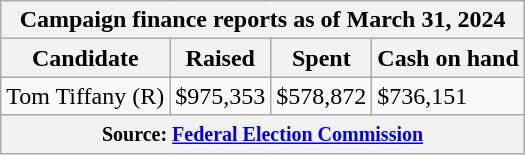<table class="wikitable sortable">
<tr>
<th colspan=4>Campaign finance reports as of March 31, 2024</th>
</tr>
<tr style="text-align:center;">
<th>Candidate</th>
<th>Raised</th>
<th>Spent</th>
<th>Cash on hand</th>
</tr>
<tr>
<td>Tom Tiffany (R)</td>
<td>$975,353</td>
<td>$578,872</td>
<td>$736,151</td>
</tr>
<tr>
<th colspan="4"><small>Source: <a href='#'>Federal Election Commission</a></small></th>
</tr>
</table>
